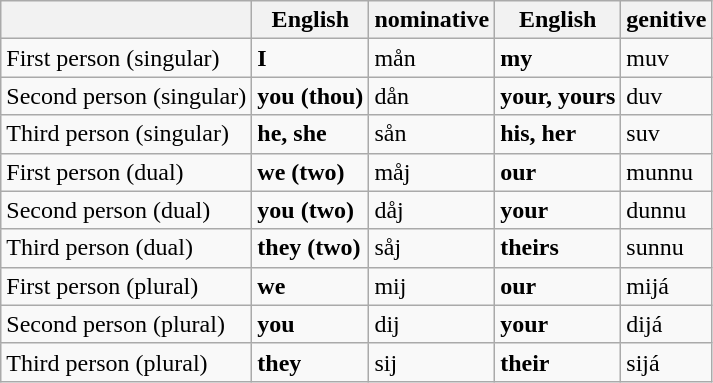<table class="wikitable">
<tr>
<th> </th>
<th>English</th>
<th>nominative</th>
<th>English</th>
<th>genitive</th>
</tr>
<tr>
<td>First person (singular)</td>
<td><strong>I</strong></td>
<td>mån</td>
<td><strong>my</strong></td>
<td>muv</td>
</tr>
<tr>
<td>Second person (singular)</td>
<td><strong>you (thou)</strong></td>
<td>dån</td>
<td><strong>your, yours</strong></td>
<td>duv</td>
</tr>
<tr>
<td>Third person (singular)</td>
<td><strong>he, she</strong></td>
<td>sån</td>
<td><strong>his, her</strong></td>
<td>suv</td>
</tr>
<tr>
<td>First person (dual)</td>
<td><strong>we (two)</strong></td>
<td>måj</td>
<td><strong>our</strong></td>
<td>munnu</td>
</tr>
<tr>
<td>Second person (dual)</td>
<td><strong>you (two)</strong></td>
<td>dåj</td>
<td><strong>your</strong></td>
<td>dunnu</td>
</tr>
<tr>
<td>Third person (dual)</td>
<td><strong>they (two)</strong></td>
<td>såj</td>
<td><strong>theirs</strong></td>
<td>sunnu</td>
</tr>
<tr>
<td>First person (plural)</td>
<td><strong>we</strong></td>
<td>mij</td>
<td><strong>our</strong></td>
<td>mijá</td>
</tr>
<tr>
<td>Second person (plural)</td>
<td><strong>you</strong></td>
<td>dij</td>
<td><strong>your</strong></td>
<td>dijá</td>
</tr>
<tr>
<td>Third person (plural)</td>
<td><strong>they</strong></td>
<td>sij</td>
<td><strong>their</strong></td>
<td>sijá</td>
</tr>
</table>
